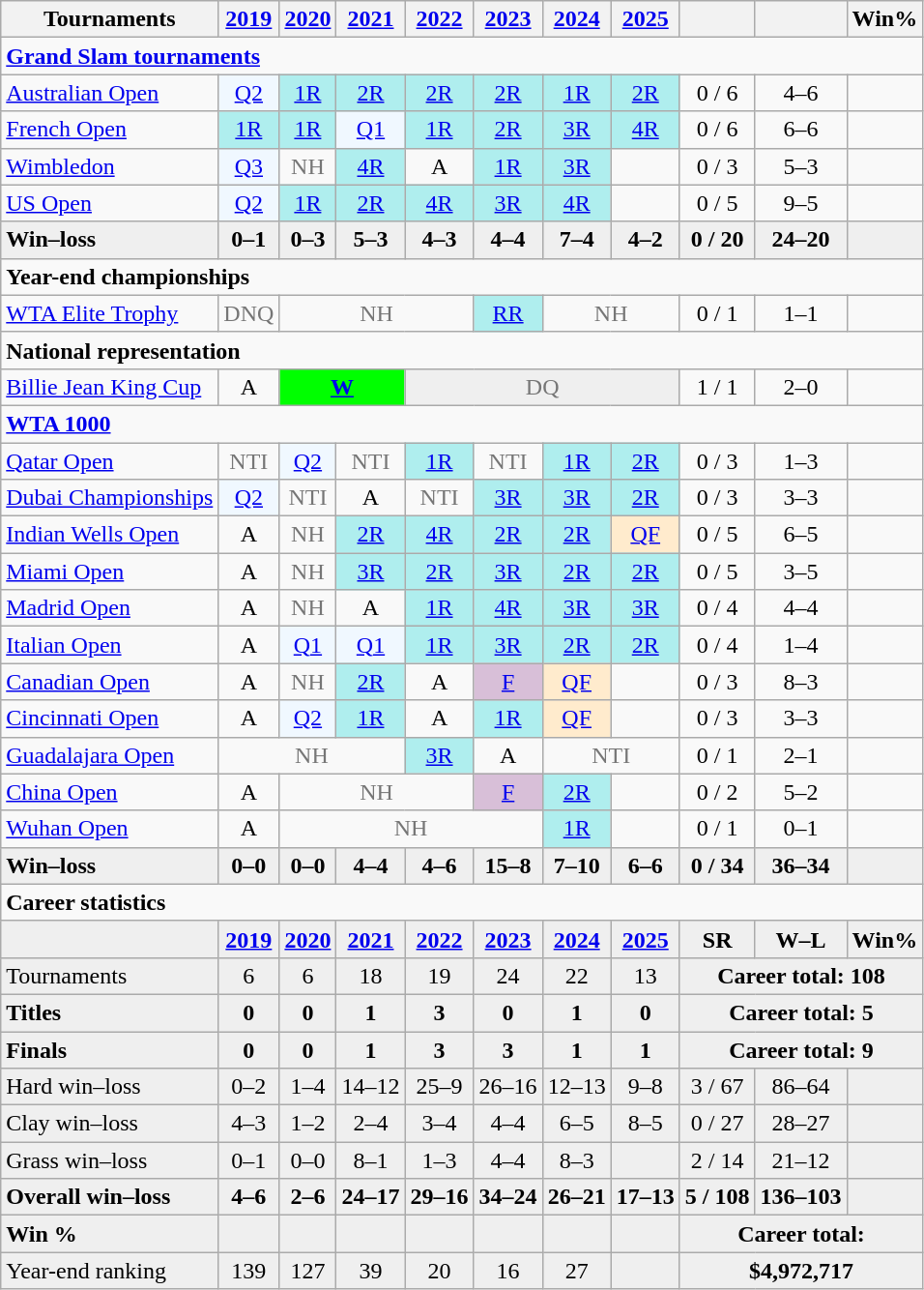<table class=wikitable style=text-align:center>
<tr>
<th>Tournaments</th>
<th><a href='#'>2019</a></th>
<th><a href='#'>2020</a></th>
<th><a href='#'>2021</a></th>
<th><a href='#'>2022</a></th>
<th><a href='#'>2023</a></th>
<th><a href='#'>2024</a></th>
<th><a href='#'>2025</a></th>
<th></th>
<th></th>
<th>Win%</th>
</tr>
<tr>
<td colspan=11 style=text-align:left><strong><a href='#'>Grand Slam tournaments</a></strong></td>
</tr>
<tr>
<td style=text-align:left><a href='#'>Australian Open</a></td>
<td style=background:#f0f8ff><a href='#'>Q2</a></td>
<td style=background:#afeeee><a href='#'>1R</a></td>
<td style=background:#afeeee><a href='#'>2R</a></td>
<td style=background:#afeeee><a href='#'>2R</a></td>
<td style=background:#afeeee><a href='#'>2R</a></td>
<td style=background:#afeeee><a href='#'>1R</a></td>
<td style=background:#afeeee><a href='#'>2R</a></td>
<td>0 / 6</td>
<td>4–6</td>
<td></td>
</tr>
<tr>
<td style=text-align:left><a href='#'>French Open</a></td>
<td style=background:#afeeee><a href='#'>1R</a></td>
<td style=background:#afeeee><a href='#'>1R</a></td>
<td style=background:#f0f8ff><a href='#'>Q1</a></td>
<td style=background:#afeeee><a href='#'>1R</a></td>
<td style=background:#afeeee><a href='#'>2R</a></td>
<td style=background:#afeeee><a href='#'>3R</a></td>
<td style=background:#afeeee><a href='#'>4R</a></td>
<td>0 / 6</td>
<td>6–6</td>
<td></td>
</tr>
<tr>
<td style=text-align:left><a href='#'>Wimbledon</a></td>
<td style=background:#f0f8ff><a href='#'>Q3</a></td>
<td style=color:#767676>NH</td>
<td style=background:#afeeee><a href='#'>4R</a></td>
<td>A</td>
<td style=background:#afeeee><a href='#'>1R</a></td>
<td style=background:#afeeee><a href='#'>3R</a></td>
<td></td>
<td>0 / 3</td>
<td>5–3</td>
<td></td>
</tr>
<tr>
<td style=text-align:left><a href='#'>US Open</a></td>
<td style=background:#f0f8ff><a href='#'>Q2</a></td>
<td style=background:#afeeee><a href='#'>1R</a></td>
<td style=background:#afeeee><a href='#'>2R</a></td>
<td style=background:#afeeee><a href='#'>4R</a></td>
<td style=background:#afeeee><a href='#'>3R</a></td>
<td style=background:#afeeee><a href='#'>4R</a></td>
<td></td>
<td>0 / 5</td>
<td>9–5</td>
<td></td>
</tr>
<tr style=background:#efefef;font-weight:bold>
<td style=text-align:left>Win–loss</td>
<td>0–1</td>
<td>0–3</td>
<td>5–3</td>
<td>4–3</td>
<td>4–4</td>
<td>7–4</td>
<td>4–2</td>
<td>0 / 20</td>
<td>24–20</td>
<td></td>
</tr>
<tr>
<td colspan=11 style=text-align:left><strong>Year-end championships</strong></td>
</tr>
<tr>
<td style=text-align:left><a href='#'>WTA Elite Trophy</a></td>
<td style=color:#767676>DNQ</td>
<td colspan=3 style=color:#767676>NH</td>
<td style=background:#afeeee><a href='#'>RR</a></td>
<td colspan=2 style=color:#767676>NH</td>
<td>0 / 1</td>
<td>1–1</td>
<td></td>
</tr>
<tr>
<td colspan=11 style=text-align:left><strong>National representation</strong></td>
</tr>
<tr>
<td style=text-align:left><a href='#'>Billie Jean King Cup</a></td>
<td>A</td>
<td bgcolor=lime colspan=2><strong><a href='#'>W</a></strong></td>
<td colspan=4 style=color:#767676;background:#efefef>DQ</td>
<td>1 / 1</td>
<td>2–0</td>
<td></td>
</tr>
<tr>
<td colspan=11 style=text-align:left><strong><a href='#'>WTA 1000</a></strong></td>
</tr>
<tr>
<td style=text-align:left><a href='#'>Qatar Open</a></td>
<td style=color:#767676>NTI</td>
<td style=background:#f0f8ff><a href='#'>Q2</a></td>
<td style=color:#767676>NTI</td>
<td style=background:#afeeee><a href='#'>1R</a></td>
<td style=color:#767676>NTI</td>
<td style=background:#afeeee><a href='#'>1R</a></td>
<td style=background:#afeeee><a href='#'>2R</a></td>
<td>0 / 3</td>
<td>1–3</td>
<td></td>
</tr>
<tr>
<td style=text-align:left><a href='#'>Dubai Championships</a></td>
<td style=background:#f0f8ff><a href='#'>Q2</a></td>
<td style=color:#767676>NTI</td>
<td>A</td>
<td style=color:#767676>NTI</td>
<td style=background:#afeeee><a href='#'>3R</a></td>
<td style=background:#afeeee><a href='#'>3R</a></td>
<td style=background:#afeeee><a href='#'>2R</a></td>
<td>0 / 3</td>
<td>3–3</td>
<td></td>
</tr>
<tr>
<td style=text-align:left><a href='#'>Indian Wells Open</a></td>
<td>A</td>
<td style=color:#767676>NH</td>
<td style=background:#afeeee><a href='#'>2R</a></td>
<td style=background:#afeeee><a href='#'>4R</a></td>
<td style=background:#afeeee><a href='#'>2R</a></td>
<td style=background:#afeeee><a href='#'>2R</a></td>
<td style=background:#ffebcd><a href='#'>QF</a></td>
<td>0 / 5</td>
<td>6–5</td>
<td></td>
</tr>
<tr>
<td style=text-align:left><a href='#'>Miami Open</a></td>
<td>A</td>
<td style=color:#767676>NH</td>
<td style=background:#afeeee><a href='#'>3R</a></td>
<td style=background:#afeeee><a href='#'>2R</a></td>
<td style=background:#afeeee><a href='#'>3R</a></td>
<td style=background:#afeeee><a href='#'>2R</a></td>
<td style=background:#afeeee><a href='#'>2R</a></td>
<td>0 / 5</td>
<td>3–5</td>
<td></td>
</tr>
<tr>
<td style=text-align:left><a href='#'>Madrid Open</a></td>
<td>A</td>
<td style=color:#767676>NH</td>
<td>A</td>
<td style=background:#afeeee><a href='#'>1R</a></td>
<td style=background:#afeeee><a href='#'>4R</a></td>
<td style=background:#afeeee><a href='#'>3R</a></td>
<td style=background:#afeeee><a href='#'>3R</a></td>
<td>0 / 4</td>
<td>4–4</td>
<td></td>
</tr>
<tr>
<td style=text-align:left><a href='#'>Italian Open</a></td>
<td>A</td>
<td style=background:#f0f8ff><a href='#'>Q1</a></td>
<td style=background:#f0f8ff><a href='#'>Q1</a></td>
<td style=background:#afeeee><a href='#'>1R</a></td>
<td style=background:#afeeee><a href='#'>3R</a></td>
<td style=background:#afeeee><a href='#'>2R</a></td>
<td style=background:#afeeee><a href='#'>2R</a></td>
<td>0 / 4</td>
<td>1–4</td>
<td></td>
</tr>
<tr>
<td style=text-align:left><a href='#'>Canadian Open</a></td>
<td>A</td>
<td style=color:#767676>NH</td>
<td style=background:#afeeee><a href='#'>2R</a></td>
<td>A</td>
<td style=background:thistle><a href='#'>F</a></td>
<td style=background:#ffebcd><a href='#'>QF</a></td>
<td></td>
<td>0 / 3</td>
<td>8–3</td>
<td></td>
</tr>
<tr>
<td style=text-align:left><a href='#'>Cincinnati Open</a></td>
<td>A</td>
<td style=background:#f0f8ff><a href='#'>Q2</a></td>
<td style=background:#afeeee><a href='#'>1R</a></td>
<td>A</td>
<td style=background:#afeeee><a href='#'>1R</a></td>
<td style=background:#ffebcd><a href='#'>QF</a></td>
<td></td>
<td>0 / 3</td>
<td>3–3</td>
<td></td>
</tr>
<tr>
<td style=text-align:left><a href='#'>Guadalajara Open</a></td>
<td colspan=3 style=color:#767676>NH</td>
<td style=background:#afeeee><a href='#'>3R</a></td>
<td>A</td>
<td colspan=2 style=color:#767676>NTI</td>
<td>0 / 1</td>
<td>2–1</td>
<td></td>
</tr>
<tr>
<td style=text-align:left><a href='#'>China Open</a></td>
<td>A</td>
<td colspan=3 style=color:#767676>NH</td>
<td style=background:thistle><a href='#'>F</a></td>
<td style=background:#afeeee><a href='#'>2R</a></td>
<td></td>
<td>0 / 2</td>
<td>5–2</td>
<td></td>
</tr>
<tr>
<td style=text-align:left><a href='#'>Wuhan Open</a></td>
<td>A</td>
<td colspan=4 style=color:#767676>NH</td>
<td style=background:#afeeee><a href='#'>1R</a></td>
<td></td>
<td>0 / 1</td>
<td>0–1</td>
<td></td>
</tr>
<tr style=background:#efefef;font-weight:bold>
<td style=text-align:left>Win–loss</td>
<td>0–0</td>
<td>0–0</td>
<td>4–4</td>
<td>4–6</td>
<td>15–8</td>
<td>7–10</td>
<td>6–6</td>
<td>0 / 34</td>
<td>36–34</td>
<td></td>
</tr>
<tr>
<td colspan=11 style=text-align:left><strong>Career statistics</strong></td>
</tr>
<tr style=background:#efefef;font-weight:bold>
<td></td>
<td><a href='#'>2019</a></td>
<td><a href='#'>2020</a></td>
<td><a href='#'>2021</a></td>
<td><a href='#'>2022</a></td>
<td><a href='#'>2023</a></td>
<td><a href='#'>2024</a></td>
<td><a href='#'>2025</a></td>
<td>SR</td>
<td>W–L</td>
<td>Win%</td>
</tr>
<tr style=background:#efefef>
<td style=text-align:left>Tournaments</td>
<td>6</td>
<td>6</td>
<td>18</td>
<td>19</td>
<td>24</td>
<td>22</td>
<td>13</td>
<td colspan=3><strong>Career total: 108</strong></td>
</tr>
<tr style=font-weight:bold;background:#efefef>
<td style=text-align:left>Titles</td>
<td>0</td>
<td>0</td>
<td>1</td>
<td>3</td>
<td>0</td>
<td>1</td>
<td>0</td>
<td colspan=3>Career total: 5</td>
</tr>
<tr style=font-weight:bold;background:#efefef>
<td style=text-align:left>Finals</td>
<td>0</td>
<td>0</td>
<td>1</td>
<td>3</td>
<td>3</td>
<td>1</td>
<td>1</td>
<td colspan=3>Career total: 9</td>
</tr>
<tr style=background:#efefef>
<td style=text-align:left>Hard win–loss</td>
<td>0–2</td>
<td>1–4</td>
<td>14–12</td>
<td>25–9</td>
<td>26–16</td>
<td>12–13</td>
<td>9–8</td>
<td>3 / 67</td>
<td>86–64</td>
<td></td>
</tr>
<tr style=background:#efefef>
<td style=text-align:left>Clay win–loss</td>
<td>4–3</td>
<td>1–2</td>
<td>2–4</td>
<td>3–4</td>
<td>4–4</td>
<td>6–5</td>
<td>8–5</td>
<td>0 / 27</td>
<td>28–27</td>
<td></td>
</tr>
<tr style=background:#efefef>
<td style=text-align:left>Grass win–loss</td>
<td>0–1</td>
<td>0–0</td>
<td>8–1</td>
<td>1–3</td>
<td>4–4</td>
<td>8–3</td>
<td></td>
<td>2 / 14</td>
<td>21–12</td>
<td></td>
</tr>
<tr style=font-weight:bold;background:#efefef>
<td style=text-align:left>Overall win–loss</td>
<td>4–6</td>
<td>2–6</td>
<td>24–17</td>
<td>29–16</td>
<td>34–24</td>
<td>26–21</td>
<td>17–13</td>
<td>5 / 108</td>
<td>136–103</td>
<td></td>
</tr>
<tr style=font-weight:bold;background:#efefef>
<td style=text-align:left>Win %</td>
<td></td>
<td></td>
<td></td>
<td></td>
<td></td>
<td></td>
<td></td>
<td colspan=3>Career total: </td>
</tr>
<tr style=background:#efefef>
<td style=text-align:left>Year-end ranking</td>
<td>139</td>
<td>127</td>
<td>39</td>
<td>20</td>
<td>16</td>
<td>27</td>
<td></td>
<td colspan=3><strong>$4,972,717</strong></td>
</tr>
</table>
